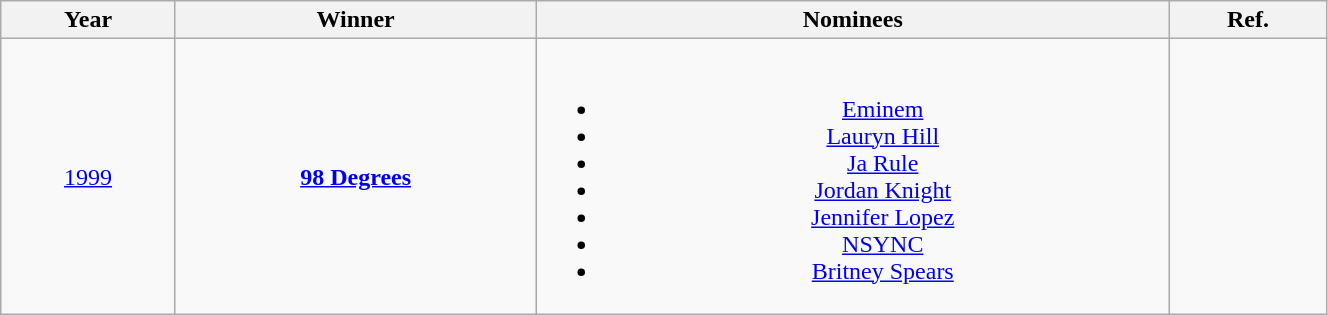<table class="wikitable" width=70% style=text-align:center;">
<tr>
<th>Year</th>
<th>Winner</th>
<th>Nominees</th>
<th>Ref.</th>
</tr>
<tr>
<td><a href='#'>1999</a></td>
<td><strong><a href='#'>98 Degrees</a></strong></td>
<td><br><ul><li><a href='#'>Eminem</a></li><li><a href='#'>Lauryn Hill</a></li><li><a href='#'>Ja Rule</a></li><li><a href='#'>Jordan Knight</a></li><li><a href='#'>Jennifer Lopez</a></li><li><a href='#'>NSYNC</a></li><li><a href='#'>Britney Spears</a></li></ul></td>
<td></td>
</tr>
</table>
